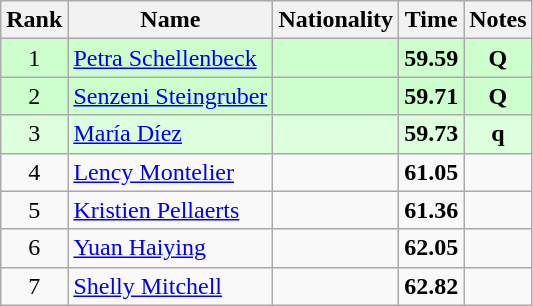<table class="wikitable sortable" style="text-align:center">
<tr>
<th>Rank</th>
<th>Name</th>
<th>Nationality</th>
<th>Time</th>
<th>Notes</th>
</tr>
<tr bgcolor=ccffcc>
<td>1</td>
<td align=left><a href='#'>Petra Schellenbeck</a></td>
<td align=left></td>
<td><strong>59.59</strong></td>
<td><strong>Q</strong></td>
</tr>
<tr bgcolor=ccffcc>
<td>2</td>
<td align=left><a href='#'>Senzeni Steingruber</a></td>
<td align=left></td>
<td><strong>59.71</strong></td>
<td><strong>Q</strong></td>
</tr>
<tr bgcolor=ddffdd>
<td>3</td>
<td align=left><a href='#'>María Díez</a></td>
<td align=left></td>
<td><strong>59.73</strong></td>
<td><strong>q</strong></td>
</tr>
<tr>
<td>4</td>
<td align=left><a href='#'>Lency Montelier</a></td>
<td align=left></td>
<td><strong>61.05</strong></td>
<td></td>
</tr>
<tr>
<td>5</td>
<td align=left><a href='#'>Kristien Pellaerts</a></td>
<td align=left></td>
<td><strong>61.36</strong></td>
<td></td>
</tr>
<tr>
<td>6</td>
<td align=left><a href='#'>Yuan Haiying</a></td>
<td align=left></td>
<td><strong>62.05</strong></td>
<td></td>
</tr>
<tr>
<td>7</td>
<td align=left><a href='#'>Shelly Mitchell</a></td>
<td align=left></td>
<td><strong>62.82</strong></td>
<td></td>
</tr>
</table>
